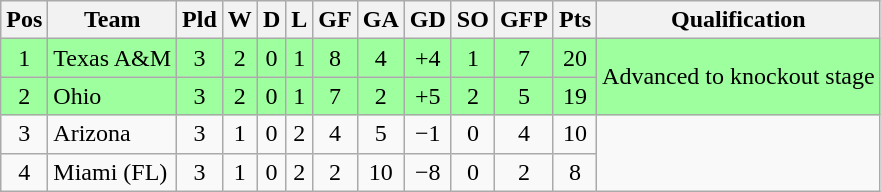<table class="wikitable" style="text-align:center">
<tr>
<th>Pos</th>
<th>Team</th>
<th>Pld</th>
<th>W</th>
<th>D</th>
<th>L</th>
<th>GF</th>
<th>GA</th>
<th>GD</th>
<th>SO</th>
<th>GFP</th>
<th>Pts</th>
<th>Qualification</th>
</tr>
<tr bgcolor="#9eff9e">
<td>1</td>
<td style="text-align:left">Texas A&M</td>
<td>3</td>
<td>2</td>
<td>0</td>
<td>1</td>
<td>8</td>
<td>4</td>
<td>+4</td>
<td>1</td>
<td>7</td>
<td>20</td>
<td rowspan="2">Advanced to knockout stage</td>
</tr>
<tr bgcolor="#9eff9e">
<td>2</td>
<td style="text-align:left">Ohio</td>
<td>3</td>
<td>2</td>
<td>0</td>
<td>1</td>
<td>7</td>
<td>2</td>
<td>+5</td>
<td>2</td>
<td>5</td>
<td>19</td>
</tr>
<tr>
<td>3</td>
<td style="text-align:left">Arizona</td>
<td>3</td>
<td>1</td>
<td>0</td>
<td>2</td>
<td>4</td>
<td>5</td>
<td>−1</td>
<td>0</td>
<td>4</td>
<td>10</td>
<td rowspan="2"></td>
</tr>
<tr>
<td>4</td>
<td style="text-align:left">Miami (FL)</td>
<td>3</td>
<td>1</td>
<td>0</td>
<td>2</td>
<td>2</td>
<td>10</td>
<td>−8</td>
<td>0</td>
<td>2</td>
<td>8</td>
</tr>
</table>
